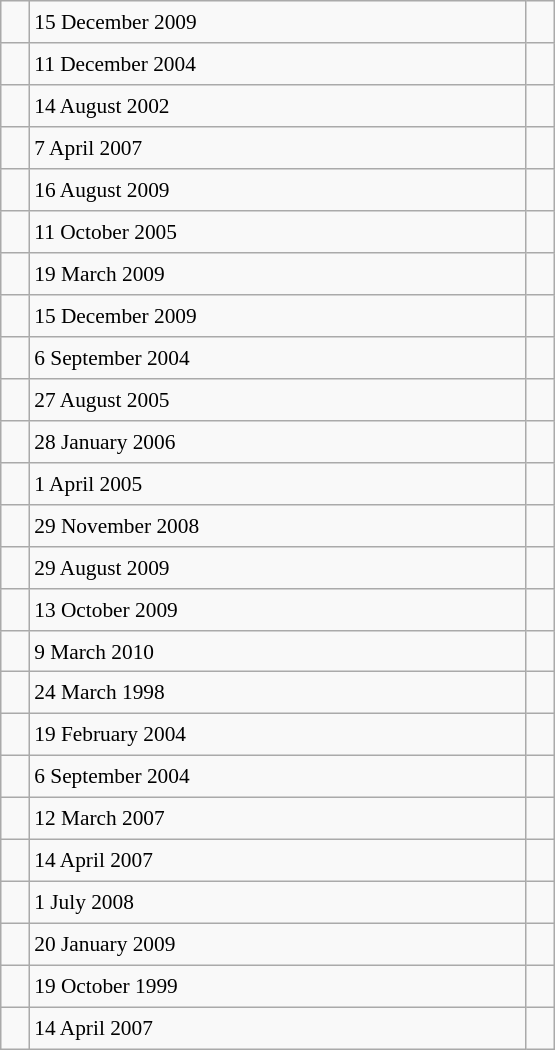<table class="wikitable" style="font-size: 89%; float: left; width: 26em; margin-right: 1em; height: 700px">
<tr>
<td></td>
<td>15 December 2009</td>
<td><small></small></td>
</tr>
<tr>
<td></td>
<td>11 December 2004</td>
<td><small></small></td>
</tr>
<tr>
<td></td>
<td>14 August 2002</td>
<td><small></small></td>
</tr>
<tr>
<td></td>
<td>7 April 2007</td>
<td><small></small></td>
</tr>
<tr>
<td></td>
<td>16 August 2009</td>
<td><small></small></td>
</tr>
<tr>
<td></td>
<td>11 October 2005</td>
<td><small></small></td>
</tr>
<tr>
<td></td>
<td>19 March 2009</td>
<td><small></small></td>
</tr>
<tr>
<td></td>
<td>15 December 2009</td>
<td><small></small></td>
</tr>
<tr>
<td></td>
<td>6 September 2004</td>
<td><small></small></td>
</tr>
<tr>
<td></td>
<td>27 August 2005</td>
<td><small></small></td>
</tr>
<tr>
<td></td>
<td>28 January 2006</td>
<td><small></small></td>
</tr>
<tr>
<td></td>
<td>1 April 2005</td>
<td><small></small></td>
</tr>
<tr>
<td></td>
<td>29 November 2008</td>
<td><small></small></td>
</tr>
<tr>
<td></td>
<td>29 August 2009</td>
<td><small></small></td>
</tr>
<tr>
<td></td>
<td>13 October 2009</td>
<td><small></small></td>
</tr>
<tr>
<td></td>
<td>9 March 2010</td>
<td><small></small></td>
</tr>
<tr>
<td></td>
<td>24 March 1998</td>
<td><small></small></td>
</tr>
<tr>
<td></td>
<td>19 February 2004</td>
<td><small></small></td>
</tr>
<tr>
<td></td>
<td>6 September 2004</td>
<td><small></small></td>
</tr>
<tr>
<td></td>
<td>12 March 2007</td>
<td><small></small></td>
</tr>
<tr>
<td></td>
<td>14 April 2007</td>
<td><small></small></td>
</tr>
<tr>
<td></td>
<td>1 July 2008</td>
<td><small></small></td>
</tr>
<tr>
<td></td>
<td>20 January 2009</td>
<td><small></small></td>
</tr>
<tr>
<td></td>
<td>19 October 1999</td>
<td><small></small></td>
</tr>
<tr>
<td></td>
<td>14 April 2007</td>
<td><small></small></td>
</tr>
</table>
